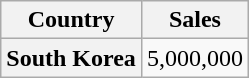<table class="wikitable plainrowheaders">
<tr>
<th>Country</th>
<th>Sales</th>
</tr>
<tr>
<th scope="row">South Korea </th>
<td>5,000,000</td>
</tr>
</table>
